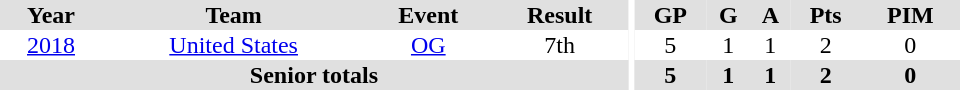<table border="0" cellpadding="1" cellspacing="0" ID="Table3" style="text-align:center; width:40em">
<tr ALIGN="center" bgcolor="#e0e0e0">
<th>Year</th>
<th>Team</th>
<th>Event</th>
<th>Result</th>
<th rowspan="99" bgcolor="#ffffff"></th>
<th>GP</th>
<th>G</th>
<th>A</th>
<th>Pts</th>
<th>PIM</th>
</tr>
<tr>
<td><a href='#'>2018</a></td>
<td><a href='#'>United States</a></td>
<td><a href='#'>OG</a></td>
<td>7th</td>
<td>5</td>
<td>1</td>
<td>1</td>
<td>2</td>
<td>0</td>
</tr>
<tr bgcolor="#e0e0e0">
<th colspan="4">Senior totals</th>
<th>5</th>
<th>1</th>
<th>1</th>
<th>2</th>
<th>0</th>
</tr>
</table>
